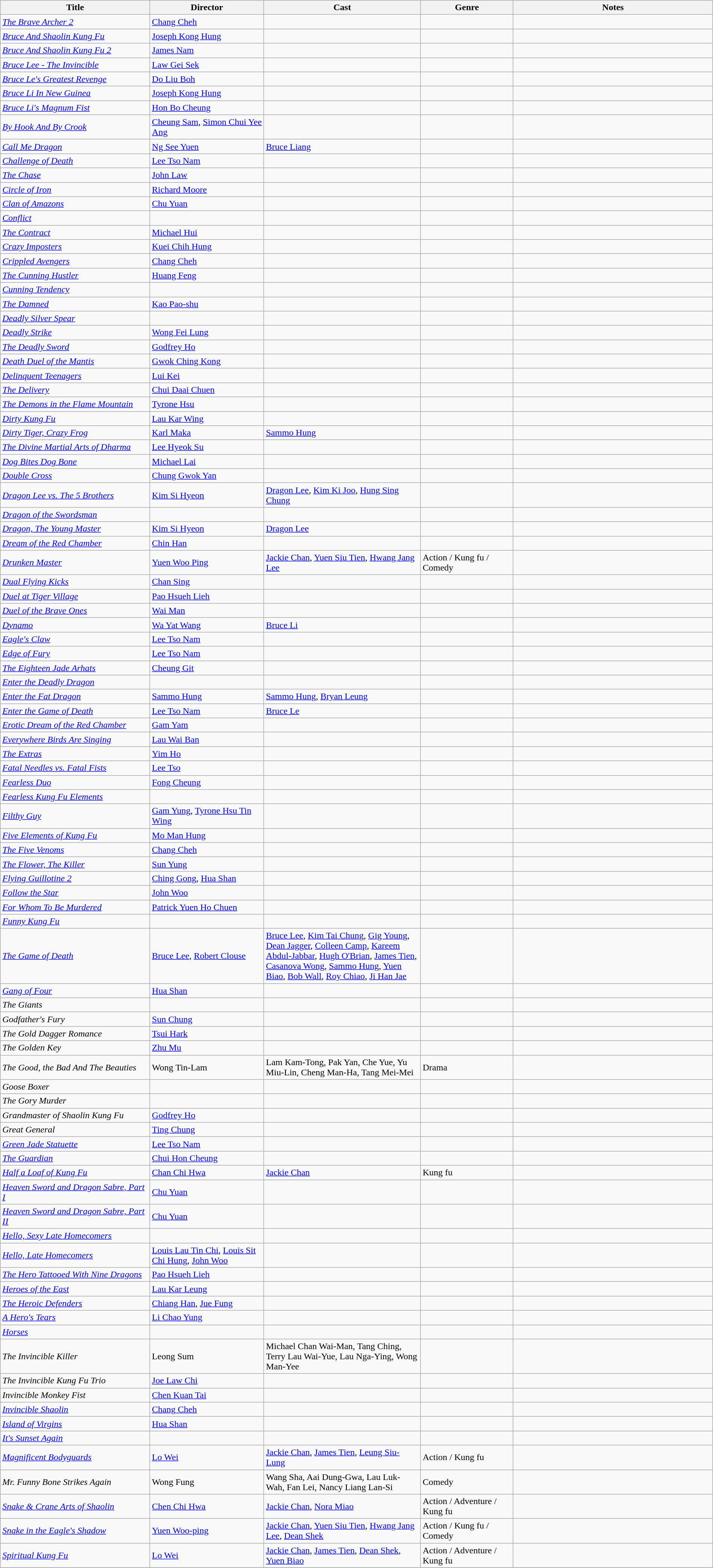<table class="wikitable" width= "100%">
<tr>
<th width=21%>Title</th>
<th width=16%>Director</th>
<th width=22%>Cast</th>
<th width=13%>Genre</th>
<th width=28%>Notes</th>
</tr>
<tr>
<td><em><a href='#'>The Brave Archer 2</a></em></td>
<td><a href='#'>Chang Cheh</a></td>
<td></td>
<td></td>
<td></td>
</tr>
<tr>
<td><em><a href='#'>Bruce And Shaolin Kung Fu</a></em></td>
<td><a href='#'>Joseph Kong Hung</a></td>
<td></td>
<td></td>
<td></td>
</tr>
<tr>
<td><em><a href='#'>Bruce And Shaolin Kung Fu 2</a></em></td>
<td><a href='#'>James Nam</a></td>
<td></td>
<td></td>
<td></td>
</tr>
<tr>
<td><em><a href='#'>Bruce Lee - The Invincible</a></em></td>
<td><a href='#'>Law Gei Sek</a></td>
<td></td>
<td></td>
<td></td>
</tr>
<tr>
<td><em><a href='#'>Bruce Le's Greatest Revenge</a></em></td>
<td><a href='#'>Do Liu Boh</a></td>
<td></td>
<td></td>
<td></td>
</tr>
<tr>
<td><em><a href='#'>Bruce Li In New Guinea</a></em></td>
<td><a href='#'>Joseph Kong Hung</a></td>
<td></td>
<td></td>
<td></td>
</tr>
<tr>
<td><em><a href='#'>Bruce Li's Magnum Fist</a></em></td>
<td><a href='#'>Hon Bo Cheung</a></td>
<td></td>
<td></td>
<td></td>
</tr>
<tr>
<td><em><a href='#'>By Hook And By Crook</a></em></td>
<td><a href='#'>Cheung Sam</a>, <a href='#'>Simon Chui Yee Ang</a></td>
<td></td>
<td></td>
<td></td>
</tr>
<tr>
<td><em><a href='#'>Call Me Dragon</a></em></td>
<td><a href='#'>Ng See Yuen</a></td>
<td><a href='#'>Bruce Liang</a></td>
<td></td>
<td></td>
</tr>
<tr>
<td><em><a href='#'>Challenge of Death</a></em></td>
<td><a href='#'>Lee Tso Nam</a></td>
<td></td>
<td></td>
<td></td>
</tr>
<tr>
<td><em><a href='#'>The Chase</a></em></td>
<td><a href='#'>John Law</a></td>
<td></td>
<td></td>
<td></td>
</tr>
<tr>
<td><em><a href='#'>Circle of Iron</a></em></td>
<td><a href='#'>Richard Moore</a></td>
<td></td>
<td></td>
<td></td>
</tr>
<tr>
<td><em><a href='#'>Clan of Amazons</a></em></td>
<td><a href='#'>Chu Yuan</a></td>
<td></td>
<td></td>
<td></td>
</tr>
<tr>
<td><em><a href='#'>Conflict</a></em></td>
<td></td>
<td></td>
<td></td>
<td></td>
</tr>
<tr>
<td><em><a href='#'>The Contract</a></em></td>
<td><a href='#'>Michael Hui</a></td>
<td></td>
<td></td>
<td></td>
</tr>
<tr>
<td><em><a href='#'>Crazy Imposters</a></em></td>
<td><a href='#'>Kuei Chih Hung</a></td>
<td></td>
<td></td>
<td></td>
</tr>
<tr>
<td><em><a href='#'>Crippled Avengers</a></em></td>
<td><a href='#'>Chang Cheh</a></td>
<td></td>
<td></td>
<td></td>
</tr>
<tr>
<td><em><a href='#'>The Cunning Hustler</a></em></td>
<td><a href='#'>Huang Feng</a></td>
<td></td>
<td></td>
<td></td>
</tr>
<tr>
<td><em><a href='#'>Cunning Tendency</a></em></td>
<td></td>
<td></td>
<td></td>
<td></td>
</tr>
<tr>
<td><em><a href='#'>The Damned</a></em></td>
<td><a href='#'>Kao Pao-shu</a></td>
<td></td>
<td></td>
<td></td>
</tr>
<tr>
<td><em><a href='#'>Deadly Silver Spear</a></em></td>
<td></td>
<td></td>
<td></td>
<td></td>
</tr>
<tr>
<td><em><a href='#'>Deadly Strike</a></em></td>
<td><a href='#'>Wong Fei Lung</a></td>
<td></td>
<td></td>
<td></td>
</tr>
<tr>
<td><em><a href='#'>The Deadly Sword</a></em></td>
<td><a href='#'>Godfrey Ho</a></td>
<td></td>
<td></td>
<td></td>
</tr>
<tr>
<td><em><a href='#'>Death Duel of the Mantis</a></em></td>
<td><a href='#'>Gwok Ching Kong</a></td>
<td></td>
<td></td>
<td></td>
</tr>
<tr>
<td><em><a href='#'>Delinquent Teenagers</a></em></td>
<td><a href='#'>Lui Kei</a></td>
<td></td>
<td></td>
<td></td>
</tr>
<tr>
<td><em><a href='#'>The Delivery</a></em></td>
<td><a href='#'>Chui Daai Chuen</a></td>
<td></td>
<td></td>
<td></td>
</tr>
<tr>
<td><em><a href='#'>The Demons in the Flame Mountain</a></em></td>
<td><a href='#'>Tyrone Hsu</a></td>
<td></td>
<td></td>
<td></td>
</tr>
<tr>
<td><em><a href='#'>Dirty Kung Fu</a></em></td>
<td><a href='#'>Lau Kar Wing</a></td>
<td></td>
<td></td>
<td></td>
</tr>
<tr>
<td><em><a href='#'>Dirty Tiger, Crazy Frog</a></em></td>
<td><a href='#'>Karl Maka</a></td>
<td><a href='#'>Sammo Hung</a></td>
<td></td>
<td></td>
</tr>
<tr>
<td><em><a href='#'>The Divine Martial Arts of Dharma</a></em></td>
<td><a href='#'>Lee Hyeok Su</a></td>
<td></td>
<td></td>
<td></td>
</tr>
<tr>
<td><em><a href='#'>Dog Bites Dog Bone</a></em></td>
<td><a href='#'>Michael Lai</a></td>
<td></td>
<td></td>
<td></td>
</tr>
<tr>
<td><em><a href='#'>Double Cross</a></em></td>
<td><a href='#'>Chung Gwok Yan</a></td>
<td></td>
<td></td>
<td></td>
</tr>
<tr>
<td><em><a href='#'>Dragon Lee vs. The 5 Brothers</a></em></td>
<td><a href='#'>Kim Si Hyeon</a></td>
<td><a href='#'>Dragon Lee</a>, <a href='#'>Kim Ki Joo</a>, <a href='#'>Hung Sing Chung</a></td>
<td></td>
<td></td>
</tr>
<tr>
<td><em><a href='#'>Dragon of the Swordsman</a></em></td>
<td></td>
<td></td>
<td></td>
<td></td>
</tr>
<tr>
<td><em><a href='#'>Dragon, The Young Master</a></em></td>
<td><a href='#'>Kim Si Hyeon</a></td>
<td><a href='#'>Dragon Lee</a></td>
<td></td>
<td></td>
</tr>
<tr>
<td><em><a href='#'>Dream of the Red Chamber</a></em></td>
<td><a href='#'>Chin Han</a></td>
<td></td>
<td></td>
<td></td>
</tr>
<tr>
<td><em><a href='#'>Drunken Master</a></em></td>
<td><a href='#'>Yuen Woo Ping</a></td>
<td><a href='#'>Jackie Chan</a>, <a href='#'>Yuen Siu Tien</a>, <a href='#'>Hwang Jang Lee</a></td>
<td>Action / Kung fu / Comedy</td>
<td></td>
</tr>
<tr>
<td><em><a href='#'>Dual Flying Kicks</a></em></td>
<td><a href='#'>Chan Sing</a></td>
<td></td>
<td></td>
<td></td>
</tr>
<tr>
<td><em><a href='#'>Duel at Tiger Village</a></em></td>
<td><a href='#'>Pao Hsueh Lieh</a></td>
<td></td>
<td></td>
<td></td>
</tr>
<tr>
<td><em><a href='#'>Duel of the Brave Ones</a></em></td>
<td><a href='#'>Wai Man</a></td>
<td></td>
<td></td>
<td></td>
</tr>
<tr>
<td><em><a href='#'>Dynamo</a></em></td>
<td><a href='#'>Wa Yat Wang</a></td>
<td><a href='#'>Bruce Li</a></td>
<td></td>
<td></td>
</tr>
<tr>
<td><em><a href='#'>Eagle's Claw</a></em></td>
<td><a href='#'>Lee Tso Nam</a></td>
<td></td>
<td></td>
<td></td>
</tr>
<tr>
<td><em><a href='#'>Edge of Fury</a></em></td>
<td><a href='#'>Lee Tso Nam</a></td>
<td></td>
<td></td>
<td></td>
</tr>
<tr>
<td><em><a href='#'>The Eighteen Jade Arhats</a></em></td>
<td><a href='#'>Cheung Git</a></td>
<td></td>
<td></td>
<td></td>
</tr>
<tr>
<td><em><a href='#'>Enter the Deadly Dragon</a></em></td>
<td></td>
<td></td>
<td></td>
<td></td>
</tr>
<tr>
<td><em><a href='#'>Enter the Fat Dragon</a></em></td>
<td><a href='#'>Sammo Hung</a></td>
<td><a href='#'>Sammo Hung</a>, <a href='#'>Bryan Leung</a></td>
<td></td>
<td></td>
</tr>
<tr>
<td><em><a href='#'>Enter the Game of Death</a></em></td>
<td><a href='#'>Lee Tso Nam</a></td>
<td><a href='#'>Bruce Le</a></td>
<td></td>
<td></td>
</tr>
<tr>
<td><em><a href='#'>Erotic Dream of the Red Chamber</a></em></td>
<td><a href='#'>Gam Yam</a></td>
<td></td>
<td></td>
<td></td>
</tr>
<tr>
<td><em><a href='#'>Everywhere Birds Are Singing</a></em></td>
<td><a href='#'>Lau Wai Ban</a></td>
<td></td>
<td></td>
<td></td>
</tr>
<tr>
<td><em><a href='#'>The Extras</a></em></td>
<td><a href='#'>Yim Ho</a></td>
<td></td>
<td></td>
<td></td>
</tr>
<tr>
<td><em><a href='#'>Fatal Needles vs. Fatal Fists</a></em></td>
<td><a href='#'>Lee Tso</a></td>
<td></td>
<td></td>
<td></td>
</tr>
<tr>
<td><em><a href='#'>Fearless Duo</a></em></td>
<td><a href='#'>Fong Cheung</a></td>
<td></td>
<td></td>
<td></td>
</tr>
<tr>
<td><em><a href='#'>Fearless Kung Fu Elements</a></em></td>
<td></td>
<td></td>
<td></td>
<td></td>
</tr>
<tr>
<td><em><a href='#'>Filthy Guy</a></em></td>
<td><a href='#'>Gam Yung</a>, <a href='#'>Tyrone Hsu Tin Wing</a></td>
<td></td>
<td></td>
<td></td>
</tr>
<tr>
<td><em><a href='#'>Five Elements of Kung Fu</a></em></td>
<td><a href='#'>Mo Man Hung</a></td>
<td></td>
<td></td>
<td></td>
</tr>
<tr>
<td><em><a href='#'>The Five Venoms</a></em></td>
<td><a href='#'>Chang Cheh</a></td>
<td></td>
<td></td>
<td></td>
</tr>
<tr>
<td><em><a href='#'>The Flower, The Killer</a></em></td>
<td><a href='#'>Sun Yung</a></td>
<td></td>
<td></td>
<td></td>
</tr>
<tr>
<td><em><a href='#'>Flying Guillotine 2</a></em></td>
<td><a href='#'>Ching Gong</a>, <a href='#'>Hua Shan</a></td>
<td></td>
<td></td>
<td></td>
</tr>
<tr>
<td><em><a href='#'>Follow the Star</a></em></td>
<td><a href='#'>John Woo</a></td>
<td></td>
<td></td>
<td></td>
</tr>
<tr>
<td><em><a href='#'>For Whom To Be Murdered</a></em></td>
<td><a href='#'>Patrick Yuen Ho Chuen</a></td>
<td></td>
<td></td>
<td></td>
</tr>
<tr>
<td><em><a href='#'>Funny Kung Fu</a></em></td>
<td></td>
<td></td>
<td></td>
<td></td>
</tr>
<tr>
<td><em><a href='#'>The Game of Death</a></em></td>
<td><a href='#'>Bruce Lee</a>, <a href='#'>Robert Clouse</a></td>
<td><a href='#'>Bruce Lee</a>, <a href='#'>Kim Tai Chung</a>, <a href='#'>Gig Young</a>, <a href='#'>Dean Jagger</a>, <a href='#'>Colleen Camp</a>, <a href='#'>Kareem Abdul-Jabbar</a>, <a href='#'>Hugh O'Brian</a>, <a href='#'>James Tien</a>, <a href='#'>Casanova Wong</a>, <a href='#'>Sammo Hung</a>, <a href='#'>Yuen Biao</a>, <a href='#'>Bob Wall</a>, <a href='#'>Roy Chiao</a>, <a href='#'>Ji Han Jae</a></td>
<td></td>
<td></td>
</tr>
<tr>
<td><em><a href='#'>Gang of Four</a></em></td>
<td><a href='#'>Hua Shan</a></td>
<td></td>
<td></td>
<td></td>
</tr>
<tr>
<td><em>The Giants</em></td>
<td></td>
<td></td>
<td></td>
<td></td>
</tr>
<tr>
<td><em>Godfather's Fury</em></td>
<td><a href='#'>Sun Chung</a></td>
<td></td>
<td></td>
<td></td>
</tr>
<tr>
<td><em>The Gold Dagger Romance</em></td>
<td><a href='#'>Tsui Hark</a></td>
<td></td>
<td></td>
<td></td>
</tr>
<tr>
<td><em>The Golden Key</em></td>
<td><a href='#'>Zhu Mu</a></td>
<td></td>
<td></td>
<td></td>
</tr>
<tr>
<td><em>The Good, the Bad And The Beauties</em></td>
<td>Wong Tin-Lam</td>
<td>Lam Kam-Tong, Pak Yan, Che Yue, Yu Miu-Lin, Cheng Man-Ha, Tang Mei-Mei</td>
<td>Drama</td>
<td></td>
</tr>
<tr>
<td><em>Goose Boxer</em></td>
<td></td>
<td></td>
<td></td>
<td></td>
</tr>
<tr>
<td><em>The Gory Murder</em></td>
<td></td>
<td></td>
<td></td>
<td></td>
</tr>
<tr>
<td><em>Grandmaster of Shaolin Kung Fu</em></td>
<td><a href='#'>Godfrey Ho</a></td>
<td></td>
<td></td>
<td></td>
</tr>
<tr>
<td><em>Great General</em></td>
<td><a href='#'>Ting Chung</a></td>
<td></td>
<td></td>
<td></td>
</tr>
<tr>
<td><em><a href='#'>Green Jade Statuette</a></em></td>
<td><a href='#'>Lee Tso Nam</a></td>
<td></td>
<td></td>
<td></td>
</tr>
<tr>
<td><em><a href='#'>The Guardian</a></em></td>
<td><a href='#'>Chui Hon Cheung</a></td>
<td></td>
<td></td>
<td></td>
</tr>
<tr>
<td><em><a href='#'>Half a Loaf of Kung Fu</a></em></td>
<td><a href='#'>Chan Chi Hwa</a></td>
<td><a href='#'>Jackie Chan</a></td>
<td>Kung fu</td>
<td></td>
</tr>
<tr>
<td><em><a href='#'>Heaven Sword and Dragon Sabre, Part I</a></em></td>
<td><a href='#'>Chu Yuan</a></td>
<td></td>
<td></td>
<td></td>
</tr>
<tr>
<td><em><a href='#'>Heaven Sword and Dragon Sabre, Part II</a></em></td>
<td><a href='#'>Chu Yuan</a></td>
<td></td>
<td></td>
<td></td>
</tr>
<tr>
<td><em><a href='#'>Hello, Sexy Late Homecomers</a></em></td>
<td></td>
<td></td>
<td></td>
<td></td>
</tr>
<tr>
<td><em><a href='#'>Hello, Late Homecomers</a></em></td>
<td><a href='#'>Louis Lau Tin Chi</a>, <a href='#'>Louis Sit Chi Hung</a>, <a href='#'>John Woo</a></td>
<td></td>
<td></td>
<td></td>
</tr>
<tr>
<td><em><a href='#'>The Hero Tattooed With Nine Dragons</a></em></td>
<td><a href='#'>Pao Hsueh Lieh</a></td>
<td></td>
<td></td>
<td></td>
</tr>
<tr>
<td><em><a href='#'>Heroes of the East</a></em></td>
<td><a href='#'>Lau Kar Leung</a></td>
<td></td>
<td></td>
<td></td>
</tr>
<tr>
<td><em><a href='#'>The Heroic Defenders</a></em></td>
<td><a href='#'>Chiang Han</a>, <a href='#'>Jue Fung</a></td>
<td></td>
<td></td>
<td></td>
</tr>
<tr>
<td><em><a href='#'>A Hero's Tears</a></em></td>
<td><a href='#'>Li Chao Yung</a></td>
<td></td>
<td></td>
<td></td>
</tr>
<tr>
<td><em><a href='#'>Horses</a></em></td>
<td></td>
<td></td>
<td></td>
<td></td>
</tr>
<tr>
<td><em>The Invincible Killer</em></td>
<td>Leong Sum</td>
<td>Michael Chan Wai-Man, Tang Ching, Terry Lau Wai-Yue, Lau Nga-Ying, Wong Man-Yee</td>
<td></td>
<td></td>
</tr>
<tr>
<td><em>The Invincible Kung Fu Trio</em></td>
<td><a href='#'>Joe Law Chi</a></td>
<td></td>
<td></td>
<td></td>
</tr>
<tr>
<td><em>Invincible Monkey Fist</em></td>
<td><a href='#'>Chen Kuan Tai</a></td>
<td></td>
<td></td>
<td></td>
</tr>
<tr>
<td><em><a href='#'>Invincible Shaolin</a></em></td>
<td><a href='#'>Chang Cheh</a></td>
<td></td>
<td></td>
<td></td>
</tr>
<tr>
<td><em><a href='#'>Island of Virgins</a></em></td>
<td><a href='#'>Hua Shan</a></td>
<td></td>
<td></td>
<td></td>
</tr>
<tr>
<td><em><a href='#'>It's Sunset Again</a></em></td>
<td></td>
<td></td>
<td></td>
<td></td>
</tr>
<tr>
<td><em><a href='#'>Magnificent Bodyguards</a></em></td>
<td><a href='#'>Lo Wei</a></td>
<td><a href='#'>Jackie Chan</a>, <a href='#'>James Tien</a>, <a href='#'>Leung Siu-Lung</a></td>
<td>Action / Kung fu</td>
<td></td>
</tr>
<tr>
<td><em>Mr. Funny Bone Strikes Again</em></td>
<td>Wong Fung</td>
<td>Wang Sha, Aai Dung-Gwa, Lau Luk-Wah, Fan Lei, Nancy Liang Lan-Si</td>
<td>Comedy</td>
<td></td>
</tr>
<tr>
<td><em><a href='#'>Snake & Crane Arts of Shaolin</a></em></td>
<td><a href='#'>Chen Chi Hwa</a></td>
<td><a href='#'>Jackie Chan</a>, <a href='#'>Nora Miao</a></td>
<td>Action / Adventure / Kung fu</td>
<td></td>
</tr>
<tr>
<td><em><a href='#'>Snake in the Eagle's Shadow</a></em></td>
<td><a href='#'>Yuen Woo-ping</a></td>
<td><a href='#'>Jackie Chan</a>, <a href='#'>Yuen Siu Tien</a>, <a href='#'>Hwang Jang Lee</a>, <a href='#'>Dean Shek</a></td>
<td>Action / Kung fu / Comedy</td>
<td></td>
</tr>
<tr>
<td><em><a href='#'>Spiritual Kung Fu</a></em></td>
<td><a href='#'>Lo Wei</a></td>
<td><a href='#'>Jackie Chan</a>, <a href='#'>James Tien</a>, <a href='#'>Dean Shek</a>, <a href='#'>Yuen Biao</a></td>
<td>Action / Adventure / Kung fu</td>
<td></td>
</tr>
<tr>
</tr>
</table>
